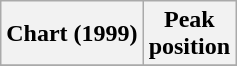<table class="wikitable plainrowheaders" style="text-align:center">
<tr>
<th scope="col">Chart (1999)</th>
<th scope="col">Peak<br>position</th>
</tr>
<tr>
</tr>
</table>
